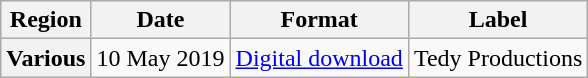<table class="wikitable plainrowheaders" style="text-align:center;">
<tr>
<th>Region</th>
<th>Date</th>
<th>Format</th>
<th>Label</th>
</tr>
<tr>
<th scope="row">Various</th>
<td>10 May 2019</td>
<td><a href='#'>Digital download</a></td>
<td>Tedy Productions</td>
</tr>
</table>
